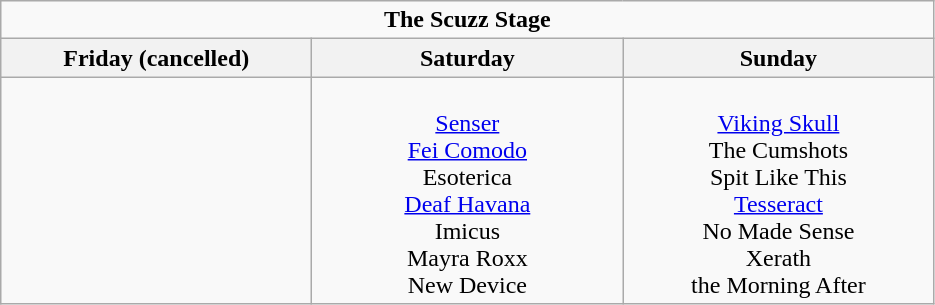<table class="wikitable">
<tr>
<td colspan="3" align="center"><strong>The Scuzz Stage</strong></td>
</tr>
<tr>
<th>Friday (cancelled)</th>
<th>Saturday</th>
<th>Sunday</th>
</tr>
<tr>
<td valign="top" align="center" width=200></td>
<td valign="top" align="center" width=200><br><a href='#'>Senser</a><br>
<a href='#'>Fei Comodo</a><br>
Esoterica<br>
<a href='#'>Deaf Havana</a><br>
Imicus<br>
Mayra Roxx<br>
New Device</td>
<td valign="top" align="center" width=200><br><a href='#'>Viking Skull</a><br>
The Cumshots<br>
Spit Like This<br>
<a href='#'>Tesseract</a><br>
No Made Sense<br>
Xerath<br>
the Morning After<br></td>
</tr>
</table>
